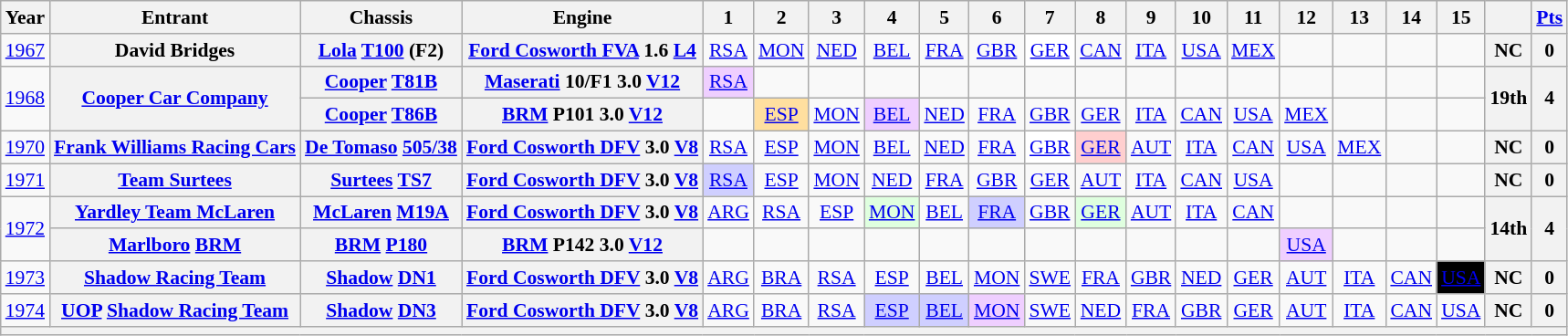<table class="wikitable" style="text-align:center; font-size:90%">
<tr>
<th>Year</th>
<th>Entrant</th>
<th>Chassis</th>
<th>Engine</th>
<th>1</th>
<th>2</th>
<th>3</th>
<th>4</th>
<th>5</th>
<th>6</th>
<th>7</th>
<th>8</th>
<th>9</th>
<th>10</th>
<th>11</th>
<th>12</th>
<th>13</th>
<th>14</th>
<th>15</th>
<th></th>
<th><a href='#'>Pts</a></th>
</tr>
<tr>
<td><a href='#'>1967</a></td>
<th>David Bridges</th>
<th><a href='#'>Lola</a> <a href='#'>T100</a> (F2)</th>
<th><a href='#'>Ford Cosworth FVA</a> 1.6 <a href='#'>L4</a></th>
<td><a href='#'>RSA</a></td>
<td><a href='#'>MON</a></td>
<td><a href='#'>NED</a></td>
<td><a href='#'>BEL</a></td>
<td><a href='#'>FRA</a></td>
<td><a href='#'>GBR</a></td>
<td style="background:#FFFFFF;"><a href='#'>GER</a><br></td>
<td><a href='#'>CAN</a></td>
<td><a href='#'>ITA</a></td>
<td><a href='#'>USA</a></td>
<td><a href='#'>MEX</a></td>
<td></td>
<td></td>
<td></td>
<td></td>
<th>NC</th>
<th>0</th>
</tr>
<tr>
<td rowspan=2><a href='#'>1968</a></td>
<th rowspan=2><a href='#'>Cooper Car Company</a></th>
<th><a href='#'>Cooper</a> <a href='#'>T81B</a></th>
<th><a href='#'>Maserati</a> 10/F1 3.0 <a href='#'>V12</a></th>
<td style="background:#efcfff;"><a href='#'>RSA</a><br></td>
<td></td>
<td></td>
<td></td>
<td></td>
<td></td>
<td></td>
<td></td>
<td></td>
<td></td>
<td></td>
<td></td>
<td></td>
<td></td>
<td></td>
<th rowspan=2>19th</th>
<th rowspan=2>4</th>
</tr>
<tr>
<th><a href='#'>Cooper</a> <a href='#'>T86B</a></th>
<th><a href='#'>BRM</a> P101 3.0 <a href='#'>V12</a></th>
<td></td>
<td style="background:#ffdf9f;"><a href='#'>ESP</a><br></td>
<td><a href='#'>MON</a></td>
<td style="background:#efcfff;"><a href='#'>BEL</a><br></td>
<td><a href='#'>NED</a></td>
<td><a href='#'>FRA</a></td>
<td><a href='#'>GBR</a></td>
<td><a href='#'>GER</a></td>
<td><a href='#'>ITA</a></td>
<td><a href='#'>CAN</a></td>
<td><a href='#'>USA</a></td>
<td><a href='#'>MEX</a></td>
<td></td>
<td></td>
<td></td>
</tr>
<tr>
<td><a href='#'>1970</a></td>
<th><a href='#'>Frank Williams Racing Cars</a></th>
<th><a href='#'>De Tomaso</a> <a href='#'>505/38</a></th>
<th><a href='#'>Ford Cosworth DFV</a> 3.0 <a href='#'>V8</a></th>
<td><a href='#'>RSA</a></td>
<td><a href='#'>ESP</a></td>
<td><a href='#'>MON</a></td>
<td><a href='#'>BEL</a></td>
<td><a href='#'>NED</a></td>
<td><a href='#'>FRA</a></td>
<td style="background:white;"><a href='#'>GBR</a><br></td>
<td style="background:#ffcfcf;"><a href='#'>GER</a><br></td>
<td><a href='#'>AUT</a></td>
<td><a href='#'>ITA</a></td>
<td><a href='#'>CAN</a></td>
<td><a href='#'>USA</a></td>
<td><a href='#'>MEX</a></td>
<td></td>
<td></td>
<th>NC</th>
<th>0</th>
</tr>
<tr>
<td><a href='#'>1971</a></td>
<th><a href='#'>Team Surtees</a></th>
<th><a href='#'>Surtees</a> <a href='#'>TS7</a></th>
<th><a href='#'>Ford Cosworth DFV</a> 3.0 <a href='#'>V8</a></th>
<td style="background:#cfcfff;"><a href='#'>RSA</a><br></td>
<td><a href='#'>ESP</a></td>
<td><a href='#'>MON</a></td>
<td><a href='#'>NED</a></td>
<td><a href='#'>FRA</a></td>
<td><a href='#'>GBR</a></td>
<td><a href='#'>GER</a></td>
<td><a href='#'>AUT</a></td>
<td><a href='#'>ITA</a></td>
<td><a href='#'>CAN</a></td>
<td><a href='#'>USA</a></td>
<td></td>
<td></td>
<td></td>
<td></td>
<th>NC</th>
<th>0</th>
</tr>
<tr>
<td rowspan=2><a href='#'>1972</a></td>
<th><a href='#'>Yardley Team McLaren</a></th>
<th><a href='#'>McLaren</a> <a href='#'>M19A</a></th>
<th><a href='#'>Ford Cosworth DFV</a> 3.0 <a href='#'>V8</a></th>
<td><a href='#'>ARG</a></td>
<td><a href='#'>RSA</a></td>
<td><a href='#'>ESP</a></td>
<td style="background:#dfffdf;"><a href='#'>MON</a><br></td>
<td><a href='#'>BEL</a></td>
<td style="background:#cfcfff;"><a href='#'>FRA</a><br></td>
<td><a href='#'>GBR</a></td>
<td style="background:#dfffdf;"><a href='#'>GER</a><br></td>
<td><a href='#'>AUT</a></td>
<td><a href='#'>ITA</a></td>
<td><a href='#'>CAN</a></td>
<td></td>
<td></td>
<td></td>
<td></td>
<th rowspan=2>14th</th>
<th rowspan=2>4</th>
</tr>
<tr>
<th><a href='#'>Marlboro</a> <a href='#'>BRM</a></th>
<th><a href='#'>BRM</a> <a href='#'>P180</a></th>
<th><a href='#'>BRM</a> P142 3.0 <a href='#'>V12</a></th>
<td></td>
<td></td>
<td></td>
<td></td>
<td></td>
<td></td>
<td></td>
<td></td>
<td></td>
<td></td>
<td></td>
<td style="background:#efcfff;"><a href='#'>USA</a><br></td>
<td></td>
<td></td>
<td></td>
</tr>
<tr>
<td><a href='#'>1973</a></td>
<th><a href='#'>Shadow Racing Team</a></th>
<th><a href='#'>Shadow</a> <a href='#'>DN1</a></th>
<th><a href='#'>Ford Cosworth DFV</a> 3.0 <a href='#'>V8</a></th>
<td><a href='#'>ARG</a></td>
<td><a href='#'>BRA</a></td>
<td><a href='#'>RSA</a></td>
<td><a href='#'>ESP</a></td>
<td><a href='#'>BEL</a></td>
<td><a href='#'>MON</a></td>
<td><a href='#'>SWE</a></td>
<td><a href='#'>FRA</a></td>
<td><a href='#'>GBR</a></td>
<td><a href='#'>NED</a></td>
<td><a href='#'>GER</a></td>
<td><a href='#'>AUT</a></td>
<td><a href='#'>ITA</a></td>
<td><a href='#'>CAN</a></td>
<td style="background:#000; color:#fff;"><a href='#'><span>USA</span></a><br></td>
<th>NC</th>
<th>0</th>
</tr>
<tr>
<td><a href='#'>1974</a></td>
<th><a href='#'>UOP</a> <a href='#'>Shadow Racing Team</a></th>
<th><a href='#'>Shadow</a> <a href='#'>DN3</a></th>
<th><a href='#'>Ford Cosworth DFV</a> 3.0 <a href='#'>V8</a></th>
<td><a href='#'>ARG</a></td>
<td><a href='#'>BRA</a></td>
<td><a href='#'>RSA</a></td>
<td style="background:#cfcfff;"><a href='#'>ESP</a><br></td>
<td style="background:#cfcfff;"><a href='#'>BEL</a><br></td>
<td style="background:#efcfff;"><a href='#'>MON</a><br></td>
<td><a href='#'>SWE</a></td>
<td><a href='#'>NED</a></td>
<td><a href='#'>FRA</a></td>
<td><a href='#'>GBR</a></td>
<td><a href='#'>GER</a></td>
<td><a href='#'>AUT</a></td>
<td><a href='#'>ITA</a></td>
<td><a href='#'>CAN</a></td>
<td><a href='#'>USA</a></td>
<th>NC</th>
<th>0</th>
</tr>
<tr>
<th colspan="21"></th>
</tr>
</table>
